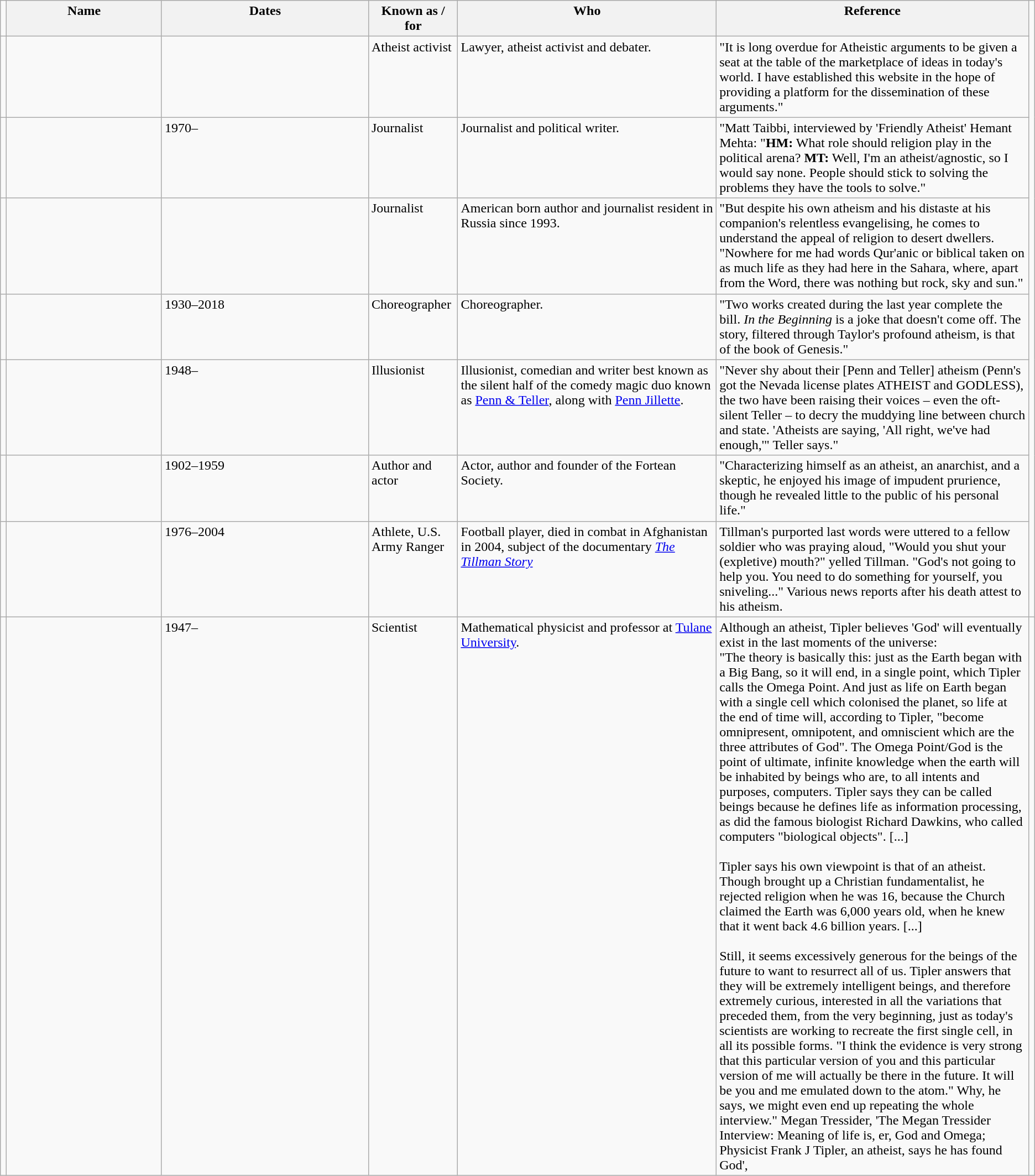<table class="wikitable sortable">
<tr style="vertical-align:top; text-align:left;">
<td></td>
<th style="width:15%;">Name</th>
<th class="unsortable"! style="width:20%;">Dates</th>
<th>Known as / for</th>
<th style="width:25%;">Who</th>
<th class="unsortable">Reference</th>
</tr>
<tr valign="top">
<td></td>
<td></td>
<td></td>
<td>Atheist activist</td>
<td>Lawyer, atheist activist and debater.</td>
<td>"It is long overdue for Atheistic arguments to be given a seat at the table of the marketplace of ideas in today's world. I have established this website in the hope of providing a platform for the dissemination of these arguments."</td>
</tr>
<tr valign="top">
<td></td>
<td></td>
<td>1970–</td>
<td>Journalist</td>
<td>Journalist and political writer.</td>
<td>"Matt Taibbi, interviewed by 'Friendly Atheist' Hemant Mehta: "<strong>HM:</strong> What role should religion play in the political arena? <strong>MT:</strong> Well, I'm an atheist/agnostic, so I would say none. People should stick to solving the problems they have the tools to solve."</td>
</tr>
<tr valign="top">
<td></td>
<td></td>
<td></td>
<td>Journalist</td>
<td>American born author and journalist resident in Russia since 1993.</td>
<td>"But despite his own atheism and his distaste at his companion's relentless evangelising, he comes to understand the appeal of religion to desert dwellers. "Nowhere for me had words Qur'anic or biblical taken on as much life as they had here in the Sahara, where, apart from the Word, there was nothing but rock, sky and sun."</td>
</tr>
<tr valign="top">
<td></td>
<td></td>
<td>1930–2018</td>
<td>Choreographer</td>
<td>Choreographer.</td>
<td>"Two works created during the last year complete the bill. <em>In the Beginning</em> is a joke that doesn't come off. The story, filtered through Taylor's profound atheism, is that of the book of Genesis."</td>
</tr>
<tr valign="top">
<td></td>
<td></td>
<td>1948–</td>
<td>Illusionist</td>
<td>Illusionist, comedian and writer best known as the silent half of the comedy magic duo known as <a href='#'>Penn & Teller</a>, along with <a href='#'>Penn Jillette</a>.</td>
<td>"Never shy about their [Penn and Teller] atheism (Penn's got the Nevada license plates ATHEIST and GODLESS), the two have been raising their voices – even the oft-silent Teller – to decry the muddying line between church and state. 'Atheists are saying, 'All right, we've had enough,'" Teller says."</td>
</tr>
<tr valign="top">
<td></td>
<td></td>
<td>1902–1959</td>
<td>Author and actor</td>
<td>Actor, author and founder of the Fortean Society.</td>
<td>"Characterizing himself as an atheist, an anarchist, and a skeptic, he enjoyed his image of impudent prurience, though he revealed little to the public of his personal life."</td>
</tr>
<tr valign="top">
<td></td>
<td></td>
<td>1976–2004</td>
<td>Athlete, U.S. Army Ranger</td>
<td>Football player, died in combat in Afghanistan in 2004, subject of the documentary <em><a href='#'>The Tillman Story</a></em></td>
<td>Tillman's purported last words were uttered to a fellow soldier who was praying aloud, "Would you shut your (expletive) mouth?" yelled Tillman. "God's not going to help you. You need to do something for yourself, you sniveling..." Various news reports after his death attest to his atheism.</td>
</tr>
<tr valign="top">
<td></td>
<td></td>
<td>1947–</td>
<td>Scientist</td>
<td>Mathematical physicist and professor at <a href='#'>Tulane University</a>.</td>
<td>Although an atheist, Tipler believes 'God' will eventually exist in the last moments of the universe:<br>"The theory is basically this: just as the Earth began with a Big Bang, so it will end, in a single point, which Tipler calls the Omega Point. And just as life on Earth began with a single cell which colonised the planet, so life at the end of time will, according to Tipler, "become omnipresent, omnipotent, and omniscient which are the three attributes of God". The Omega Point/God is the point of ultimate, infinite knowledge when the earth will be inhabited by beings who are, to all intents and purposes, computers. Tipler says they can be called beings because he defines life as information processing, as did the famous biologist Richard Dawkins, who called computers "biological objects". [...] <br><br>Tipler says his own viewpoint is that of an atheist. Though brought up a Christian fundamentalist, he rejected religion when he was 16, because the Church claimed the Earth was 6,000 years old, when he knew that it went back 4.6 billion years. [...] <br><br>Still, it seems excessively generous for the beings of the future to want to resurrect all of us. Tipler answers that they will be extremely intelligent beings, and therefore extremely curious, interested in all the variations that preceded them, from the very beginning, just as today's scientists are working to recreate the first single cell, in all its possible forms. "I think the evidence is very strong that this particular version of you and this particular version of me will actually be there in the future. It will be you and me emulated down to the atom." Why, he says, we might even end up repeating the whole interview." Megan Tressider, 'The Megan Tressider Interview: Meaning of life is, er, God and Omega; Physicist Frank J Tipler, an atheist, says he has found God',</td>
<td></td>
</tr>
</table>
